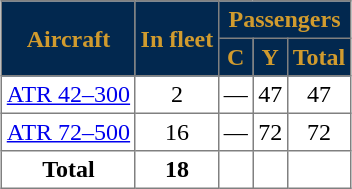<table class="toccolours" border="1" cellpadding="3" style="margin:1em auto; border-collapse:collapse;text-align:center">
<tr style="background:#02284F;color:#D19B2E;">
<th rowspan="2">Aircraft</th>
<th rowspan="2">In fleet</th>
<th colspan="3">Passengers</th>
</tr>
<tr style="background:#02284F;color:#D19B2E;">
<th><abbr>C</abbr></th>
<th><abbr>Y</abbr></th>
<th>Total</th>
</tr>
<tr>
<td><a href='#'>ATR 42–300</a></td>
<td>2</td>
<td>—</td>
<td>47</td>
<td>47</td>
</tr>
<tr>
<td><a href='#'>ATR 72–500</a></td>
<td>16</td>
<td>—</td>
<td>72</td>
<td>72</td>
</tr>
<tr>
<th>Total</th>
<th>18</th>
<th></th>
<th></th>
<th></th>
</tr>
</table>
